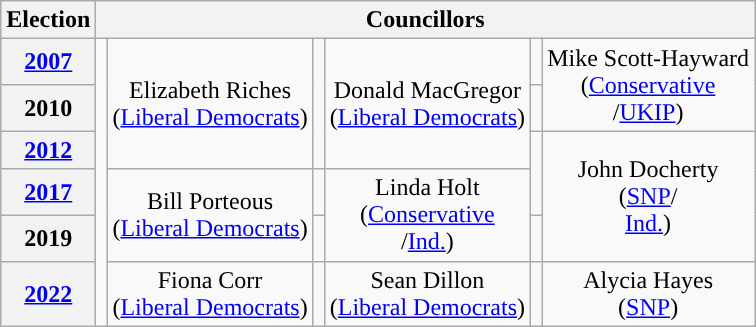<table class="wikitable" style="text-align:center">
<tr>
<th>Election</th>
<th colspan=6>Councillors</th>
</tr>
<tr>
<th><a href='#'>2007</a></th>
<td rowspan=6; style="background-color: "></td>
<td rowspan=3>Elizabeth Riches<br>(<a href='#'>Liberal Democrats</a>)</td>
<td rowspan=3; style="background-color: "></td>
<td rowspan=3>Donald MacGregor<br>(<a href='#'>Liberal Democrats</a>)</td>
<td rowspan=1; style="background-color: "></td>
<td rowspan=2>Mike Scott-Hayward<br>(<a href='#'>Conservative</a><br>/<a href='#'>UKIP</a>)</td>
</tr>
<tr>
<th>2010</th>
<td rowspan=1; style="background-color: "></td>
</tr>
<tr>
<th><a href='#'>2012</a></th>
<td rowspan=2; style="background-color: "></td>
<td rowspan=3>John Docherty<br>(<a href='#'>SNP</a>/<br><a href='#'>Ind.</a>)</td>
</tr>
<tr>
<th><a href='#'>2017</a></th>
<td rowspan=2>Bill Porteous<br>(<a href='#'>Liberal Democrats</a>)</td>
<td rowspan=1; style="background-color: "></td>
<td rowspan=2>Linda Holt<br>(<a href='#'>Conservative</a><br>/<a href='#'>Ind.</a>)</td>
</tr>
<tr>
<th>2019</th>
<td rowspan=1; style="background-color: "></td>
<td rowspan=1; style="background-color: "></td>
</tr>
<tr>
<th><a href='#'>2022</a></th>
<td rowspan=1>Fiona Corr<br>(<a href='#'>Liberal Democrats</a>)</td>
<td rowspan=1; style="background-color: "></td>
<td rowspan=1>Sean Dillon<br>(<a href='#'>Liberal Democrats</a>)</td>
<td rowspan=1; style="background-color: "></td>
<td rowspan=1>Alycia Hayes<br>(<a href='#'>SNP</a>)</td>
</tr>
</table>
